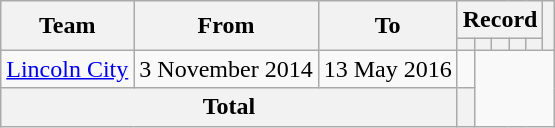<table class="wikitable" style="text-align: center">
<tr>
<th rowspan="2">Team</th>
<th rowspan="2">From</th>
<th rowspan="2">To</th>
<th colspan="5">Record</th>
<th rowspan="2"></th>
</tr>
<tr>
<th></th>
<th></th>
<th></th>
<th></th>
<th></th>
</tr>
<tr>
<td align=left><a href='#'>Lincoln City</a></td>
<td align=left>3 November 2014</td>
<td align=left>13 May 2016<br></td>
<td></td>
</tr>
<tr>
<th colspan="3">Total<br></th>
<th></th>
</tr>
</table>
